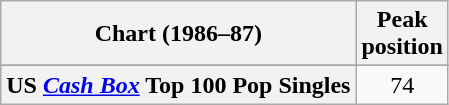<table class="wikitable sortable plainrowheaders" style="text-align:center">
<tr>
<th>Chart (1986–87)</th>
<th>Peak<br>position</th>
</tr>
<tr>
</tr>
<tr>
</tr>
<tr>
<th scope="row">US <em><a href='#'>Cash Box</a></em> Top 100 Pop Singles</th>
<td style="text-align:center;">74</td>
</tr>
</table>
